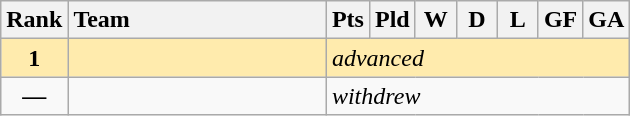<table class="wikitable" style="text-align: center;">
<tr>
<th width=30>Rank</th>
<th style="width:165px; text-align:left;">Team</th>
<th width=20>Pts</th>
<th width=20>Pld</th>
<th width=20>W</th>
<th width=20>D</th>
<th width=20>L</th>
<th width=20>GF</th>
<th width=20>GA</th>
</tr>
<tr style="background:#ffebad;">
<td><strong>1</strong></td>
<td style="text-align:left;"></td>
<td style="text-align:left;" colspan="7"><em>advanced</em></td>
</tr>
<tr>
<td><strong>—</strong></td>
<td style="text-align:left;"></td>
<td style="text-align:left;" colspan="7"><em>withdrew</em></td>
</tr>
</table>
